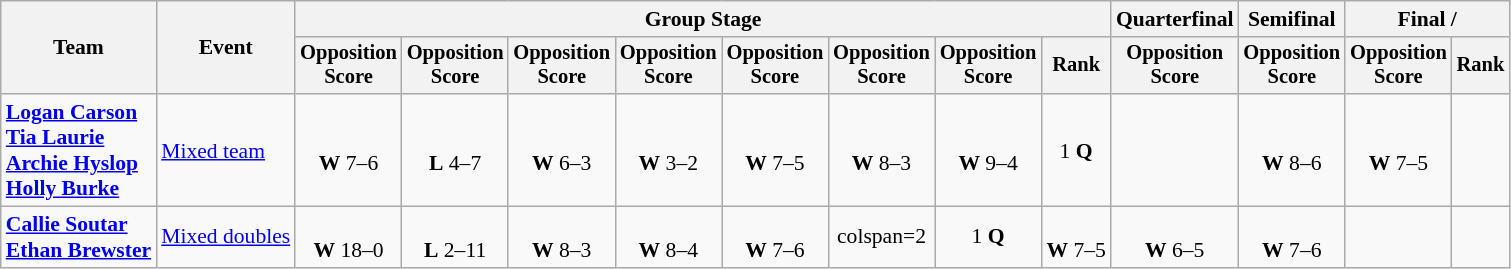<table class="wikitable" style="font-size:90%">
<tr>
<th rowspan=2>Team</th>
<th rowspan=2>Event</th>
<th colspan=8>Group Stage</th>
<th>Quarterfinal</th>
<th>Semifinal</th>
<th colspan=2>Final / </th>
</tr>
<tr style="font-size:95%">
<th>Opposition <br> Score</th>
<th>Opposition <br> Score</th>
<th>Opposition <br> Score</th>
<th>Opposition <br> Score</th>
<th>Opposition <br> Score</th>
<th>Opposition <br> Score</th>
<th>Opposition <br> Score</th>
<th>Rank</th>
<th>Opposition <br> Score</th>
<th>Opposition <br> Score</th>
<th>Opposition <br> Score</th>
<th>Rank</th>
</tr>
<tr align=center>
<td align=left><strong><a href='#'>Logan Carson</a><br><a href='#'>Tia Laurie</a><br><a href='#'>Archie Hyslop</a><br><a href='#'>Holly Burke</a></strong></td>
<td align=left><a href='#'>Mixed team</a></td>
<td><br><strong>W</strong> 7–6</td>
<td><br><strong>L</strong> 4–7</td>
<td><br><strong>W</strong> 6–3</td>
<td><br><strong>W</strong> 3–2</td>
<td><br><strong>W</strong> 7–5</td>
<td><br><strong>W</strong> 8–3</td>
<td><br><strong>W</strong> 9–4</td>
<td>1 <strong>Q</strong></td>
<td></td>
<td><br><strong>W</strong> 8–6</td>
<td><br><strong>W</strong> 7–5</td>
<td></td>
</tr>
<tr align=center>
<td align=left><strong><a href='#'>Callie Soutar</a><br><a href='#'>Ethan Brewster</a></strong></td>
<td align=left><a href='#'>Mixed doubles</a></td>
<td><br><strong>W</strong> 18–0</td>
<td><br><strong>L</strong> 2–11</td>
<td><br><strong>W</strong> 8–3</td>
<td><br><strong>W</strong> 8–4</td>
<td><br><strong>W</strong> 7–6</td>
<td>colspan=2</td>
<td>1 <strong>Q</strong></td>
<td><br><strong>W</strong> 7–5</td>
<td><br><strong>W</strong> 6–5</td>
<td><br><strong>W</strong> 7–6</td>
<td></td>
</tr>
</table>
